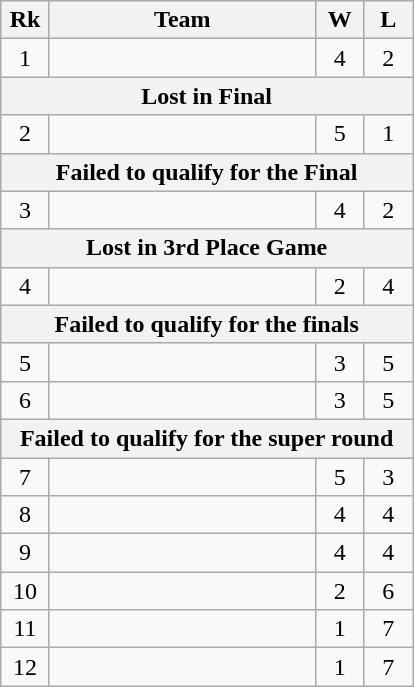<table class=wikitable style=text-align:center>
<tr>
<th width=25>Rk</th>
<th width=170>Team</th>
<th width=25>W</th>
<th width=25>L</th>
</tr>
<tr>
<td>1</td>
<td align=left></td>
<td>4</td>
<td>2</td>
</tr>
<tr>
<th colspan="6">Lost in Final</th>
</tr>
<tr>
<td>2</td>
<td align=left></td>
<td>5</td>
<td>1</td>
</tr>
<tr>
<th colspan="6">Failed to qualify for the Final</th>
</tr>
<tr>
<td>3</td>
<td align=left></td>
<td>4</td>
<td>2</td>
</tr>
<tr>
<th colspan="6">Lost in 3rd Place Game</th>
</tr>
<tr>
<td>4</td>
<td align=left></td>
<td>2</td>
<td>4</td>
</tr>
<tr>
<th colspan="6">Failed to qualify for the finals</th>
</tr>
<tr>
<td>5</td>
<td align=left></td>
<td>3</td>
<td>5</td>
</tr>
<tr>
<td>6</td>
<td align=left></td>
<td>3</td>
<td>5</td>
</tr>
<tr>
<th colspan="6">Failed to qualify for the super round</th>
</tr>
<tr>
<td>7</td>
<td align=left></td>
<td>5</td>
<td>3</td>
</tr>
<tr>
<td>8</td>
<td align=left></td>
<td>4</td>
<td>4</td>
</tr>
<tr>
<td>9</td>
<td align=left></td>
<td>4</td>
<td>4</td>
</tr>
<tr>
<td>10</td>
<td align=left></td>
<td>2</td>
<td>6</td>
</tr>
<tr>
<td>11</td>
<td align=left></td>
<td>1</td>
<td>7</td>
</tr>
<tr>
<td>12</td>
<td align=left></td>
<td>1</td>
<td>7</td>
</tr>
</table>
